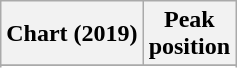<table class="wikitable sortable plainrowheaders" style="text-align:center">
<tr>
<th scope="col">Chart (2019)</th>
<th scope="col">Peak<br>position</th>
</tr>
<tr>
</tr>
<tr>
</tr>
</table>
